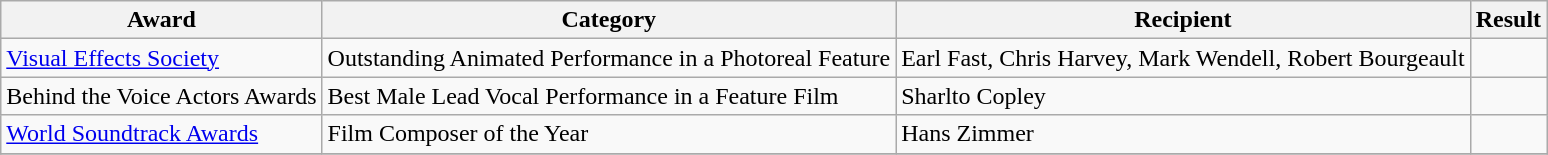<table class="wikitable sortable">
<tr>
<th>Award</th>
<th>Category</th>
<th>Recipient</th>
<th>Result</th>
</tr>
<tr>
<td><a href='#'>Visual Effects Society</a></td>
<td>Outstanding Animated Performance in a Photoreal Feature</td>
<td>Earl Fast, Chris Harvey, Mark Wendell, Robert Bourgeault</td>
<td></td>
</tr>
<tr>
<td>Behind the Voice Actors Awards</td>
<td>Best Male Lead Vocal Performance in a Feature Film</td>
<td>Sharlto Copley</td>
<td></td>
</tr>
<tr>
<td><a href='#'>World Soundtrack Awards</a></td>
<td>Film Composer of the Year</td>
<td>Hans Zimmer</td>
<td></td>
</tr>
<tr>
</tr>
</table>
